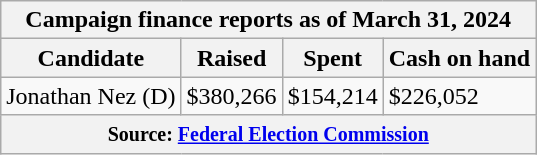<table class="wikitable sortable">
<tr>
<th colspan="4">Campaign finance reports as of March 31, 2024</th>
</tr>
<tr style="text-align:center;">
<th>Candidate</th>
<th>Raised</th>
<th>Spent</th>
<th>Cash on hand</th>
</tr>
<tr>
<td>Jonathan Nez (D)</td>
<td>$380,266</td>
<td>$154,214</td>
<td>$226,052</td>
</tr>
<tr>
<th colspan="4"><small>Source: <a href='#'>Federal Election Commission</a></small></th>
</tr>
</table>
